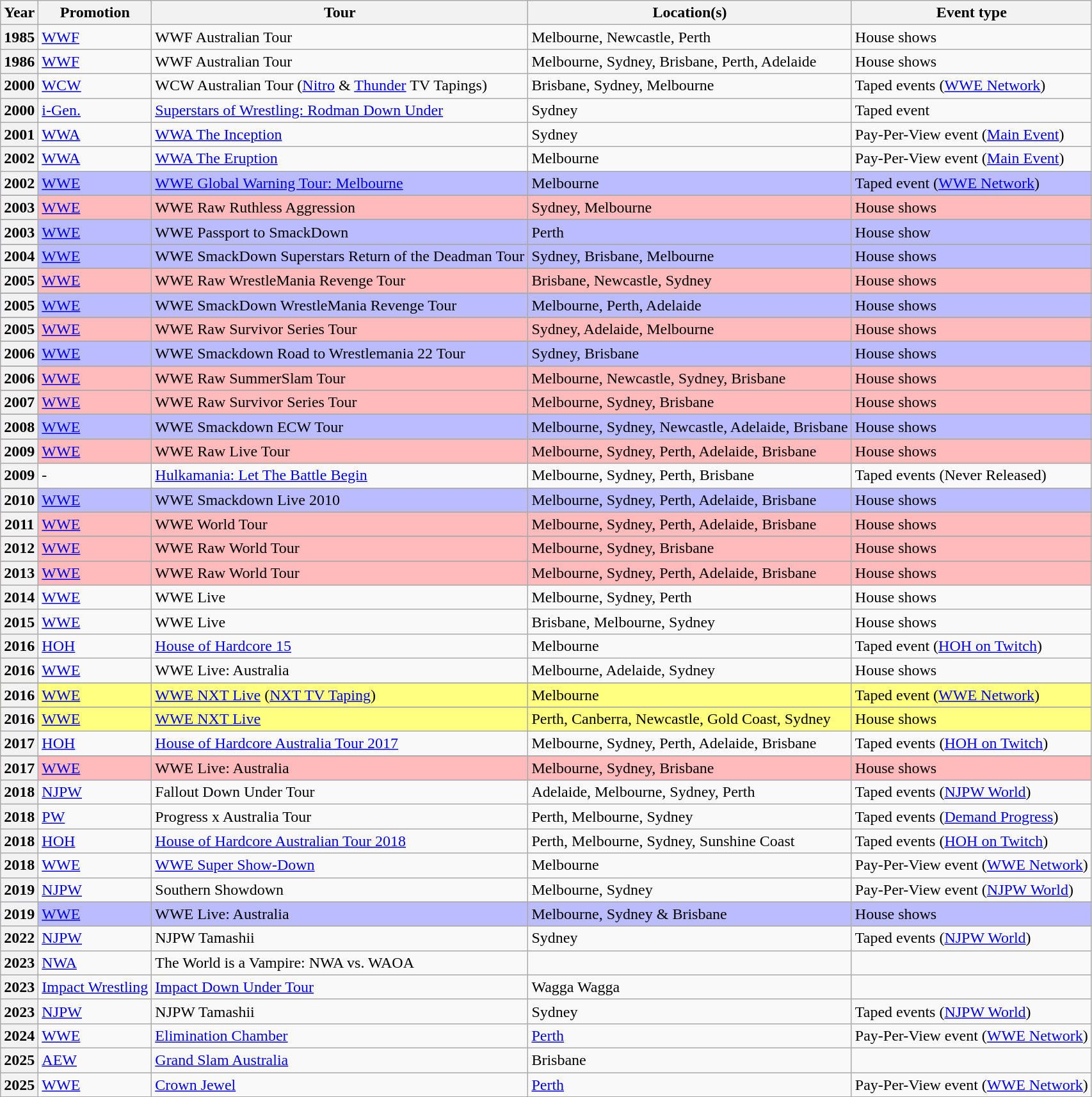<table class="wikitable" border="1">
<tr>
<th>Year</th>
<th>Promotion</th>
<th>Tour</th>
<th>Location(s)</th>
<th>Event type</th>
</tr>
<tr>
<th>1985</th>
<td><a href='#'>WWF</a></td>
<td>WWF Australian Tour</td>
<td>Melbourne, Newcastle, Perth</td>
<td>House shows</td>
</tr>
<tr>
<th>1986</th>
<td><a href='#'>WWF</a></td>
<td>WWF Australian Tour</td>
<td>Melbourne, Sydney, Brisbane, Perth, Adelaide</td>
<td>House shows</td>
</tr>
<tr>
<th>2000</th>
<td><a href='#'>WCW</a></td>
<td>WCW Australian Tour (<a href='#'>Nitro</a> & <a href='#'>Thunder</a> TV Tapings)</td>
<td>Brisbane, Sydney, Melbourne</td>
<td>Taped events (<a href='#'>WWE Network</a>)</td>
</tr>
<tr>
<th>2000</th>
<td><a href='#'>i-Gen.</a></td>
<td><a href='#'>Superstars of Wrestling: Rodman Down Under</a></td>
<td>Sydney</td>
<td>Taped event</td>
</tr>
<tr>
<th>2001</th>
<td><a href='#'>WWA</a></td>
<td><a href='#'>WWA The Inception</a></td>
<td>Sydney</td>
<td>Pay-Per-View event (<a href='#'>Main Event</a>)</td>
</tr>
<tr>
<th>2002</th>
<td><a href='#'>WWA</a></td>
<td><a href='#'>WWA The Eruption</a></td>
<td>Melbourne</td>
<td>Pay-Per-View event (<a href='#'>Main Event</a>)</td>
</tr>
<tr style="background: #BBF;">
<th>2002</th>
<td><a href='#'>WWE</a></td>
<td><a href='#'>WWE Global Warning Tour: Melbourne</a></td>
<td>Melbourne</td>
<td>Taped event (<a href='#'>WWE Network</a>)</td>
</tr>
<tr>
</tr>
<tr style="background: #FBB;">
<th>2003</th>
<td><a href='#'>WWE</a></td>
<td>WWE Raw Ruthless Aggression</td>
<td>Sydney, Melbourne</td>
<td>House shows</td>
</tr>
<tr>
</tr>
<tr style="background: #BBF;">
<th>2003</th>
<td><a href='#'>WWE</a></td>
<td>WWE Passport to SmackDown</td>
<td>Perth</td>
<td>House show</td>
</tr>
<tr>
</tr>
<tr style="background: #BBF;">
<th>2004</th>
<td><a href='#'>WWE</a></td>
<td>WWE SmackDown Superstars Return of the Deadman Tour</td>
<td>Sydney, Brisbane, Melbourne</td>
<td>House shows</td>
</tr>
<tr>
</tr>
<tr style="background: #FBB;">
<th>2005</th>
<td><a href='#'>WWE</a></td>
<td>WWE Raw WrestleMania Revenge Tour</td>
<td>Brisbane, Newcastle, Sydney</td>
<td>House shows</td>
</tr>
<tr>
</tr>
<tr style="background: #BBF;">
<th>2005</th>
<td><a href='#'>WWE</a></td>
<td>WWE SmackDown WrestleMania Revenge Tour</td>
<td>Melbourne, Perth, Adelaide</td>
<td>House shows</td>
</tr>
<tr>
</tr>
<tr style="background: #FBB;">
<th>2005</th>
<td><a href='#'>WWE</a></td>
<td>WWE Raw Survivor Series Tour</td>
<td>Sydney, Adelaide, Melbourne</td>
<td>House shows</td>
</tr>
<tr>
</tr>
<tr style="background: #BBF;">
<th>2006</th>
<td><a href='#'>WWE</a></td>
<td>WWE Smackdown Road to Wrestlemania 22 Tour</td>
<td>Sydney, Brisbane</td>
<td>House shows</td>
</tr>
<tr>
</tr>
<tr style="background: #FBB;">
<th>2006</th>
<td><a href='#'>WWE</a></td>
<td>WWE Raw SummerSlam Tour</td>
<td>Melbourne, Newcastle, Sydney, Brisbane</td>
<td>House shows</td>
</tr>
<tr>
</tr>
<tr style="background: #FBB;">
<th>2007</th>
<td><a href='#'>WWE</a></td>
<td>WWE Raw Survivor Series Tour</td>
<td>Melbourne, Sydney, Brisbane</td>
<td>House shows</td>
</tr>
<tr>
</tr>
<tr style="background: #BBF;">
<th>2008</th>
<td><a href='#'>WWE</a></td>
<td>WWE Smackdown ECW Tour</td>
<td>Melbourne, Sydney, Newcastle, Adelaide, Brisbane</td>
<td>House shows</td>
</tr>
<tr>
</tr>
<tr style="background: #FBB;">
<th>2009</th>
<td><a href='#'>WWE</a></td>
<td>WWE Raw Live Tour</td>
<td>Melbourne, Sydney, Perth, Adelaide, Brisbane</td>
<td>House shows</td>
</tr>
<tr>
<th>2009</th>
<td>-</td>
<td><a href='#'>Hulkamania: Let The Battle Begin</a></td>
<td>Melbourne, Sydney, Perth, Brisbane</td>
<td>Taped events (Never Released)</td>
</tr>
<tr>
</tr>
<tr style="background: #BBF;">
<th>2010</th>
<td><a href='#'>WWE</a></td>
<td>WWE Smackdown Live 2010</td>
<td>Melbourne, Sydney, Perth, Adelaide, Brisbane</td>
<td>House shows</td>
</tr>
<tr>
</tr>
<tr style="background: #FBB;">
<th>2011</th>
<td><a href='#'>WWE</a></td>
<td>WWE World Tour</td>
<td>Melbourne, Sydney, Perth, Adelaide, Brisbane</td>
<td>House shows</td>
</tr>
<tr>
</tr>
<tr style="background: #FBB;">
<th>2012</th>
<td><a href='#'>WWE</a></td>
<td>WWE Raw World Tour</td>
<td>Melbourne, Sydney, Brisbane</td>
<td>House shows</td>
</tr>
<tr>
</tr>
<tr style="background: #FBB;">
<th>2013</th>
<td><a href='#'>WWE</a></td>
<td>WWE Raw World Tour</td>
<td>Melbourne, Sydney, Perth, Adelaide, Brisbane</td>
<td>House shows</td>
</tr>
<tr>
<th>2014</th>
<td><a href='#'>WWE</a></td>
<td>WWE Live</td>
<td>Melbourne, Sydney, Perth</td>
<td>House shows</td>
</tr>
<tr>
<th>2015</th>
<td><a href='#'>WWE</a></td>
<td>WWE Live</td>
<td>Brisbane, Melbourne, Sydney</td>
<td>House shows</td>
</tr>
<tr>
<th>2016</th>
<td><a href='#'>HOH</a></td>
<td><a href='#'>House of Hardcore 15</a></td>
<td>Melbourne</td>
<td>Taped event (<a href='#'>HOH on Twitch</a>)</td>
</tr>
<tr>
<th>2016</th>
<td><a href='#'>WWE</a></td>
<td>WWE Live: Australia</td>
<td>Melbourne, Adelaide, Sydney</td>
<td>House shows</td>
</tr>
<tr>
</tr>
<tr style="background: #FFFF80;">
<th>2016</th>
<td><a href='#'>WWE</a></td>
<td><a href='#'>WWE NXT Live</a> (<a href='#'>NXT TV Taping</a>)</td>
<td>Melbourne</td>
<td>Taped event (<a href='#'>WWE Network</a>)</td>
</tr>
<tr>
</tr>
<tr style="background: #FFFF80;">
<th>2016</th>
<td><a href='#'>WWE</a></td>
<td><a href='#'>WWE NXT Live</a></td>
<td>Perth, Canberra, Newcastle, Gold Coast, Sydney</td>
<td>House shows</td>
</tr>
<tr>
<th>2017</th>
<td><a href='#'>HOH</a></td>
<td><a href='#'>House of Hardcore Australia Tour 2017</a></td>
<td>Melbourne, Sydney, Perth, Adelaide, Brisbane</td>
<td>Taped events (<a href='#'>HOH on Twitch</a>)</td>
</tr>
<tr>
</tr>
<tr style="background: #FBB;">
<th>2017</th>
<td><a href='#'>WWE</a></td>
<td>WWE Live: Australia</td>
<td>Melbourne, Sydney, Brisbane</td>
<td>House shows</td>
</tr>
<tr>
<th>2018</th>
<td><a href='#'>NJPW</a></td>
<td>Fallout Down Under Tour</td>
<td>Adelaide, Melbourne, Sydney, Perth</td>
<td>Taped events (<a href='#'>NJPW World</a>)</td>
</tr>
<tr>
<th>2018</th>
<td><a href='#'>PW</a></td>
<td>Progress x Australia Tour <br></td>
<td>Perth, Melbourne, Sydney</td>
<td>Taped events (<a href='#'>Demand Progress</a>)</td>
</tr>
<tr>
<th>2018</th>
<td><a href='#'>HOH</a></td>
<td><a href='#'>House of Hardcore Australian Tour 2018</a></td>
<td>Perth, Melbourne, Sydney, Sunshine Coast</td>
<td>Taped events (<a href='#'>HOH on Twitch</a>)</td>
</tr>
<tr>
<th>2018</th>
<td><a href='#'>WWE</a></td>
<td><a href='#'>WWE Super Show-Down</a></td>
<td>Melbourne</td>
<td>Pay-Per-View event (<a href='#'>WWE Network</a>)</td>
</tr>
<tr>
<th>2019</th>
<td><a href='#'>NJPW</a></td>
<td>Southern Showdown</td>
<td>Melbourne, Sydney</td>
<td>Pay-Per-View event (<a href='#'>NJPW World</a>)</td>
</tr>
<tr style="background: #BBF;">
<th>2019</th>
<td><a href='#'>WWE</a></td>
<td>WWE Live: Australia</td>
<td>Melbourne, Sydney & Brisbane</td>
<td>House shows</td>
</tr>
<tr>
<th>2022</th>
<td><a href='#'>NJPW</a></td>
<td>NJPW Tamashii</td>
<td>Sydney</td>
<td>Taped events (<a href='#'>NJPW World</a>)</td>
</tr>
<tr>
<th>2023</th>
<td><a href='#'>NWA</a></td>
<td>The World is a Vampire: NWA vs. WAOA</td>
<td></td>
<td></td>
</tr>
<tr>
<th>2023</th>
<td><a href='#'>Impact Wrestling</a></td>
<td><a href='#'>Impact Down Under Tour</a></td>
<td>Wagga Wagga</td>
<td></td>
</tr>
<tr>
<th>2023</th>
<td><a href='#'>NJPW</a></td>
<td>NJPW Tamashii</td>
<td>Sydney</td>
<td>Taped events (<a href='#'>NJPW World</a>)</td>
</tr>
<tr>
<th>2024</th>
<td><a href='#'>WWE</a></td>
<td><a href='#'>Elimination Chamber</a></td>
<td><a href='#'>Perth</a></td>
<td>Pay-Per-View event (<a href='#'>WWE Network</a>)</td>
</tr>
<tr>
<th>2025</th>
<td><a href='#'>AEW</a></td>
<td><a href='#'>Grand Slam Australia</a></td>
<td>Brisbane</td>
</tr>
<tr>
<th>2025</th>
<td><a href='#'>WWE</a></td>
<td><a href='#'>Crown Jewel</a></td>
<td><a href='#'>Perth</a></td>
<td>Pay-Per-View event (<a href='#'>WWE Network</a>)</td>
</tr>
<tr>
</tr>
</table>
